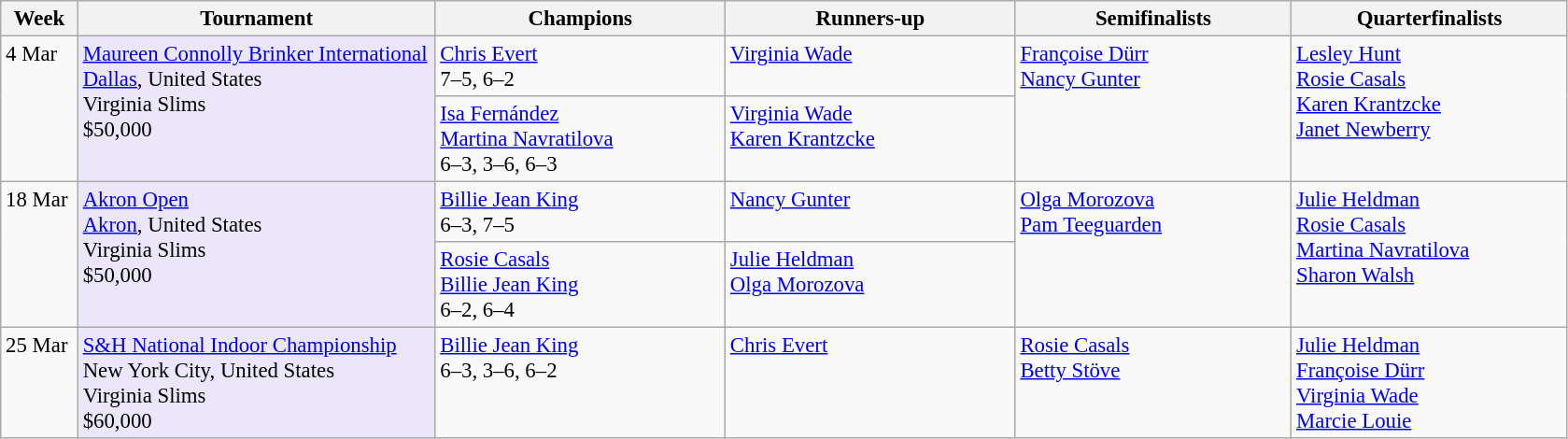<table class=wikitable style=font-size:95%>
<tr>
<th style="width:48px;">Week</th>
<th style="width:248px;">Tournament</th>
<th style="width:200px;">Champions</th>
<th style="width:200px;">Runners-up</th>
<th style="width:190px;">Semifinalists</th>
<th style="width:190px;">Quarterfinalists</th>
</tr>
<tr valign=top>
<td rowspan=2>4 Mar</td>
<td style="background:#ebe6fa;" rowspan=2><a href='#'>Maureen Connolly Brinker International</a><br><a href='#'>Dallas</a>, United States<br>Virginia Slims<br>$50,000</td>
<td> <a href='#'>Chris Evert</a> <br>7–5, 6–2</td>
<td> <a href='#'>Virginia Wade</a></td>
<td rowspan=2> <a href='#'>Françoise Dürr</a>  <br>  <a href='#'>Nancy Gunter</a></td>
<td rowspan=2> <a href='#'>Lesley Hunt</a> <br>  <a href='#'>Rosie Casals</a> <br>  <a href='#'>Karen Krantzcke</a> <br>  <a href='#'>Janet Newberry</a></td>
</tr>
<tr valign=top>
<td> <a href='#'>Isa Fernández</a><br> <a href='#'>Martina Navratilova</a><br>6–3, 3–6, 6–3</td>
<td> <a href='#'>Virginia Wade</a><br> <a href='#'>Karen Krantzcke</a></td>
</tr>
<tr valign=top>
<td rowspan=2>18 Mar</td>
<td style="background:#ebe6fa;" rowspan=2><a href='#'>Akron Open</a><br> <a href='#'>Akron</a>, United States<br>Virginia Slims<br>$50,000</td>
<td> <a href='#'>Billie Jean King</a> <br>6–3, 7–5</td>
<td> <a href='#'>Nancy Gunter</a></td>
<td rowspan=2> <a href='#'>Olga Morozova</a>  <br>  <a href='#'>Pam Teeguarden</a></td>
<td rowspan=2> <a href='#'>Julie Heldman</a> <br>  <a href='#'>Rosie Casals</a> <br>  <a href='#'>Martina Navratilova</a> <br>  <a href='#'>Sharon Walsh</a></td>
</tr>
<tr valign=top>
<td> <a href='#'>Rosie Casals</a><br> <a href='#'>Billie Jean King</a><br>6–2, 6–4</td>
<td> <a href='#'>Julie Heldman</a><br> <a href='#'>Olga Morozova</a></td>
</tr>
<tr valign=top>
<td>25 Mar</td>
<td style="background:#ebe6fa;"><a href='#'>S&H National Indoor Championship</a><br> New York City, United States<br>Virginia Slims<br>$60,000</td>
<td> <a href='#'>Billie Jean King</a> <br>6–3, 3–6, 6–2</td>
<td> <a href='#'>Chris Evert</a></td>
<td> <a href='#'>Rosie Casals</a>  <br>  <a href='#'>Betty Stöve</a></td>
<td> <a href='#'>Julie Heldman</a> <br> <a href='#'>Françoise Dürr</a> <br> <a href='#'>Virginia Wade</a> <br> <a href='#'>Marcie Louie</a></td>
</tr>
</table>
